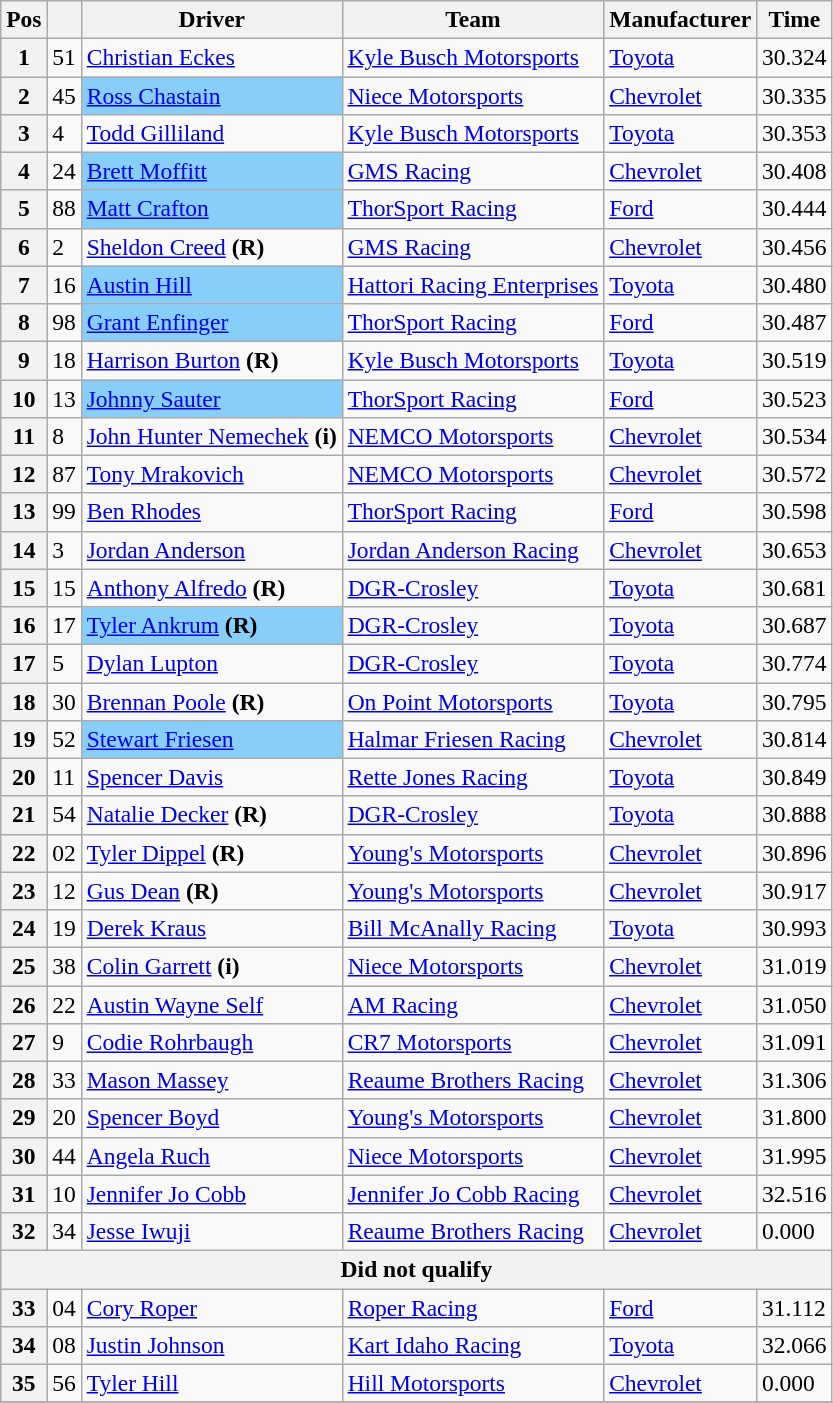<table class="wikitable" style="font-size:98%">
<tr>
<th>Pos</th>
<th></th>
<th>Driver</th>
<th>Team</th>
<th>Manufacturer</th>
<th>Time</th>
</tr>
<tr>
<th>1</th>
<td>51</td>
<td><a href='#'>Christian Eckes</a></td>
<td><a href='#'>Kyle Busch Motorsports</a></td>
<td><a href='#'>Toyota</a></td>
<td>30.324</td>
</tr>
<tr>
<th>2</th>
<td>45</td>
<td style="text-align:left;background:#87CEFA"><a href='#'>Ross Chastain</a></td>
<td><a href='#'>Niece Motorsports</a></td>
<td><a href='#'>Chevrolet</a></td>
<td>30.335</td>
</tr>
<tr>
<th>3</th>
<td>4</td>
<td><a href='#'>Todd Gilliland</a></td>
<td><a href='#'>Kyle Busch Motorsports</a></td>
<td><a href='#'>Toyota</a></td>
<td>30.353</td>
</tr>
<tr>
<th>4</th>
<td>24</td>
<td style="text-align:left;background:#87CEFA"><a href='#'>Brett Moffitt</a></td>
<td><a href='#'>GMS Racing</a></td>
<td><a href='#'>Chevrolet</a></td>
<td>30.408</td>
</tr>
<tr>
<th>5</th>
<td>88</td>
<td style="text-align:left;background:#87CEFA"><a href='#'>Matt Crafton</a></td>
<td><a href='#'>ThorSport Racing</a></td>
<td><a href='#'>Ford</a></td>
<td>30.444</td>
</tr>
<tr>
<th>6</th>
<td>2</td>
<td><a href='#'>Sheldon Creed</a> <strong>(R)</strong></td>
<td><a href='#'>GMS Racing</a></td>
<td><a href='#'>Chevrolet</a></td>
<td>30.456</td>
</tr>
<tr>
<th>7</th>
<td>16</td>
<td style="text-align:left;background:#87CEFA"><a href='#'>Austin Hill</a></td>
<td><a href='#'>Hattori Racing Enterprises</a></td>
<td><a href='#'>Toyota</a></td>
<td>30.480</td>
</tr>
<tr>
<th>8</th>
<td>98</td>
<td style="text-align:left;background:#87CEFA"><a href='#'>Grant Enfinger</a></td>
<td><a href='#'>ThorSport Racing</a></td>
<td><a href='#'>Ford</a></td>
<td>30.487</td>
</tr>
<tr>
<th>9</th>
<td>18</td>
<td><a href='#'>Harrison Burton</a> <strong>(R)</strong></td>
<td><a href='#'>Kyle Busch Motorsports</a></td>
<td><a href='#'>Toyota</a></td>
<td>30.519</td>
</tr>
<tr>
<th>10</th>
<td>13</td>
<td style="text-align:left;background:#87CEFA"><a href='#'>Johnny Sauter</a></td>
<td><a href='#'>ThorSport Racing</a></td>
<td><a href='#'>Ford</a></td>
<td>30.523</td>
</tr>
<tr>
<th>11</th>
<td>8</td>
<td><a href='#'>John Hunter Nemechek</a> <strong>(i)</strong></td>
<td><a href='#'>NEMCO Motorsports</a></td>
<td><a href='#'>Chevrolet</a></td>
<td>30.534</td>
</tr>
<tr>
<th>12</th>
<td>87</td>
<td><a href='#'>Tony Mrakovich</a></td>
<td><a href='#'>NEMCO Motorsports</a></td>
<td><a href='#'>Chevrolet</a></td>
<td>30.572</td>
</tr>
<tr>
<th>13</th>
<td>99</td>
<td><a href='#'>Ben Rhodes</a></td>
<td><a href='#'>ThorSport Racing</a></td>
<td><a href='#'>Ford</a></td>
<td>30.598</td>
</tr>
<tr>
<th>14</th>
<td>3</td>
<td><a href='#'>Jordan Anderson</a></td>
<td><a href='#'>Jordan Anderson Racing</a></td>
<td><a href='#'>Chevrolet</a></td>
<td>30.653</td>
</tr>
<tr>
<th>15</th>
<td>15</td>
<td><a href='#'>Anthony Alfredo</a> <strong>(R)</strong></td>
<td><a href='#'>DGR-Crosley</a></td>
<td><a href='#'>Toyota</a></td>
<td>30.681</td>
</tr>
<tr>
<th>16</th>
<td>17</td>
<td style="text-align:left;background:#87CEFA"><a href='#'>Tyler Ankrum</a> <strong>(R)</strong></td>
<td><a href='#'>DGR-Crosley</a></td>
<td><a href='#'>Toyota</a></td>
<td>30.687</td>
</tr>
<tr>
<th>17</th>
<td>5</td>
<td><a href='#'>Dylan Lupton</a></td>
<td><a href='#'>DGR-Crosley</a></td>
<td><a href='#'>Toyota</a></td>
<td>30.774</td>
</tr>
<tr>
<th>18</th>
<td>30</td>
<td><a href='#'>Brennan Poole</a> <strong>(R)</strong></td>
<td><a href='#'>On Point Motorsports</a></td>
<td><a href='#'>Toyota</a></td>
<td>30.795</td>
</tr>
<tr>
<th>19</th>
<td>52</td>
<td style="text-align:left;background:#87CEFA"><a href='#'>Stewart Friesen</a></td>
<td><a href='#'>Halmar Friesen Racing</a></td>
<td><a href='#'>Chevrolet</a></td>
<td>30.814</td>
</tr>
<tr>
<th>20</th>
<td>11</td>
<td><a href='#'>Spencer Davis</a></td>
<td><a href='#'>Rette Jones Racing</a></td>
<td><a href='#'>Toyota</a></td>
<td>30.849</td>
</tr>
<tr>
<th>21</th>
<td>54</td>
<td><a href='#'>Natalie Decker</a> <strong>(R)</strong></td>
<td><a href='#'>DGR-Crosley</a></td>
<td><a href='#'>Toyota</a></td>
<td>30.888</td>
</tr>
<tr>
<th>22</th>
<td>02</td>
<td><a href='#'>Tyler Dippel</a> <strong>(R)</strong></td>
<td><a href='#'>Young's Motorsports</a></td>
<td><a href='#'>Chevrolet</a></td>
<td>30.896</td>
</tr>
<tr>
<th>23</th>
<td>12</td>
<td><a href='#'>Gus Dean</a> <strong>(R)</strong></td>
<td><a href='#'>Young's Motorsports</a></td>
<td><a href='#'>Chevrolet</a></td>
<td>30.917</td>
</tr>
<tr>
<th>24</th>
<td>19</td>
<td><a href='#'>Derek Kraus</a></td>
<td><a href='#'>Bill McAnally Racing</a></td>
<td><a href='#'>Toyota</a></td>
<td>30.993</td>
</tr>
<tr>
<th>25</th>
<td>38</td>
<td><a href='#'>Colin Garrett</a> <strong>(i)</strong></td>
<td><a href='#'>Niece Motorsports</a></td>
<td><a href='#'>Chevrolet</a></td>
<td>31.019</td>
</tr>
<tr>
<th>26</th>
<td>22</td>
<td><a href='#'>Austin Wayne Self</a></td>
<td><a href='#'>AM Racing</a></td>
<td><a href='#'>Chevrolet</a></td>
<td>31.050</td>
</tr>
<tr>
<th>27</th>
<td>9</td>
<td><a href='#'>Codie Rohrbaugh</a></td>
<td><a href='#'>CR7 Motorsports</a></td>
<td><a href='#'>Chevrolet</a></td>
<td>31.091</td>
</tr>
<tr>
<th>28</th>
<td>33</td>
<td><a href='#'>Mason Massey</a></td>
<td><a href='#'>Reaume Brothers Racing</a></td>
<td><a href='#'>Chevrolet</a></td>
<td>31.306</td>
</tr>
<tr>
<th>29</th>
<td>20</td>
<td><a href='#'>Spencer Boyd</a></td>
<td><a href='#'>Young's Motorsports</a></td>
<td><a href='#'>Chevrolet</a></td>
<td>31.800</td>
</tr>
<tr>
<th>30</th>
<td>44</td>
<td><a href='#'>Angela Ruch</a></td>
<td><a href='#'>Niece Motorsports</a></td>
<td><a href='#'>Chevrolet</a></td>
<td>31.995</td>
</tr>
<tr>
<th>31</th>
<td>10</td>
<td><a href='#'>Jennifer Jo Cobb</a></td>
<td><a href='#'>Jennifer Jo Cobb Racing</a></td>
<td><a href='#'>Chevrolet</a></td>
<td>32.516</td>
</tr>
<tr>
<th>32</th>
<td>34</td>
<td><a href='#'>Jesse Iwuji</a></td>
<td><a href='#'>Reaume Brothers Racing</a></td>
<td><a href='#'>Chevrolet</a></td>
<td>0.000</td>
</tr>
<tr>
<th colspan="6">Did not qualify</th>
</tr>
<tr>
<th>33</th>
<td>04</td>
<td><a href='#'>Cory Roper</a></td>
<td><a href='#'>Roper Racing</a></td>
<td><a href='#'>Ford</a></td>
<td>31.112</td>
</tr>
<tr>
<th>34</th>
<td>08</td>
<td><a href='#'>Justin Johnson</a></td>
<td><a href='#'>Kart Idaho Racing</a></td>
<td><a href='#'>Toyota</a></td>
<td>32.066</td>
</tr>
<tr>
<th>35</th>
<td>56</td>
<td><a href='#'>Tyler Hill</a></td>
<td><a href='#'>Hill Motorsports</a></td>
<td><a href='#'>Chevrolet</a></td>
<td>0.000</td>
</tr>
<tr>
</tr>
</table>
